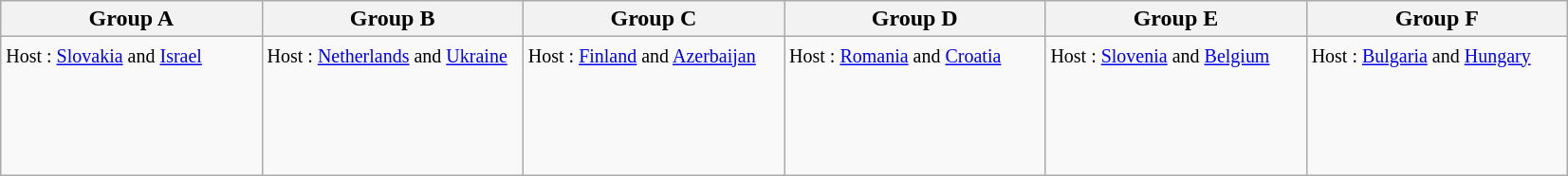<table class="wikitable">
<tr>
<th width=16%>Group A</th>
<th width=16%>Group B</th>
<th width=16%>Group C</th>
<th width=16%>Group D</th>
<th width=16%>Group E</th>
<th width=16%>Group F</th>
</tr>
<tr>
<td><small>Host : <a href='#'>Slovakia</a> and <a href='#'>Israel</a></small><br> <br>
 <br>
 <br>
 <br></td>
<td><small>Host : <a href='#'>Netherlands</a> and <a href='#'>Ukraine</a></small><br> <br>
 <br>
 <br>
 <br></td>
<td><small>Host : <a href='#'>Finland</a> and <a href='#'>Azerbaijan</a></small><br> <br>
 <br>
 <br>
 <br></td>
<td><small>Host : <a href='#'>Romania</a> and <a href='#'>Croatia</a></small><br> <br>
 <br>
 <br>
 <br></td>
<td><small>Host : <a href='#'>Slovenia</a> and <a href='#'>Belgium</a></small><br> <br>
 <br>
 <br>
 <br></td>
<td><small>Host : <a href='#'>Bulgaria</a> and <a href='#'>Hungary</a></small><br> <br>
 <br>
 <br>
 <br></td>
</tr>
</table>
